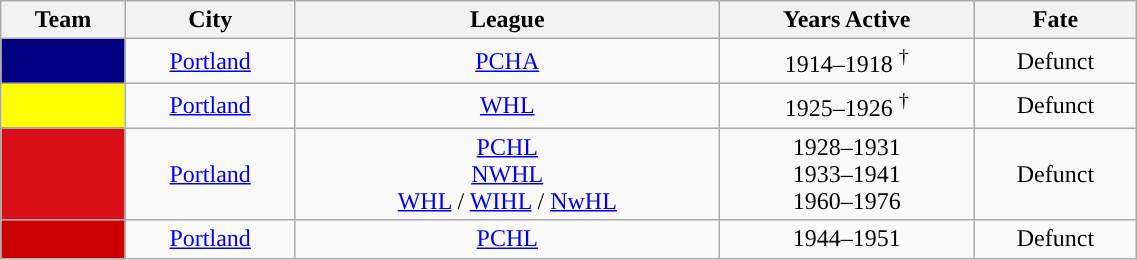<table class="wikitable sortable" width="60%">
<tr>
<th>Team</th>
<th>City</th>
<th>League</th>
<th>Years Active</th>
<th>Fate</th>
</tr>
<tr align=center>
<td style="color:white; background:#000080"><strong><a href='#'></a></strong></td>
<td><a href='#'>Portland</a></td>
<td><a href='#'>PCHA</a></td>
<td>1914–1918 <sup>†</sup></td>
<td>Defunct</td>
</tr>
<tr align=center>
<td style="color:black; background:#FFFF00; "><strong><a href='#'></a></strong></td>
<td><a href='#'>Portland</a></td>
<td><a href='#'>WHL</a></td>
<td>1925–1926 <sup>†</sup></td>
<td>Defunct</td>
</tr>
<tr align=center>
<td style="color:black; background:#da1018; "><strong><a href='#'></a></strong></td>
<td><a href='#'>Portland</a></td>
<td><a href='#'>PCHL</a><br><a href='#'>NWHL</a><br><a href='#'>WHL</a> / <a href='#'>WIHL</a> / <a href='#'>NwHL</a></td>
<td>1928–1931<br>1933–1941<br>1960–1976</td>
<td>Defunct</td>
</tr>
<tr align=center>
<td style="color:black; background:#cd0001; "><strong><a href='#'></a></strong></td>
<td><a href='#'>Portland</a></td>
<td><a href='#'>PCHL</a></td>
<td>1944–1951</td>
<td>Defunct</td>
</tr>
</table>
